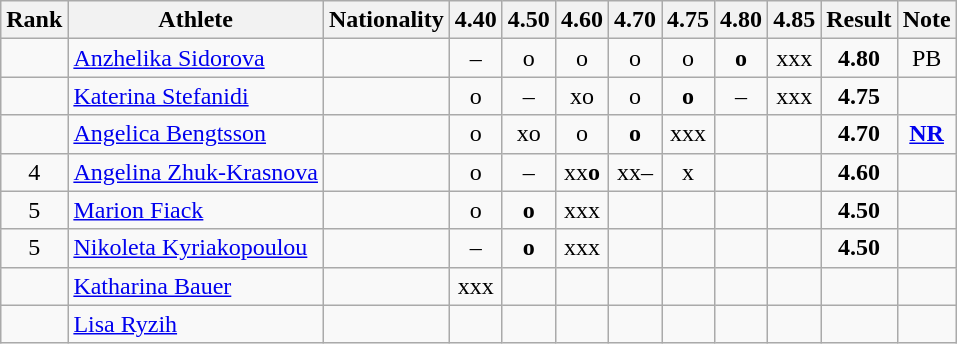<table class="wikitable sortable" style="text-align:center">
<tr>
<th>Rank</th>
<th>Athlete</th>
<th>Nationality</th>
<th>4.40</th>
<th>4.50</th>
<th>4.60</th>
<th>4.70</th>
<th>4.75</th>
<th>4.80</th>
<th>4.85</th>
<th>Result</th>
<th>Note</th>
</tr>
<tr>
<td></td>
<td align=left><a href='#'>Anzhelika Sidorova</a></td>
<td align=left></td>
<td>–</td>
<td>o</td>
<td>o</td>
<td>o</td>
<td>o</td>
<td><strong>o</strong></td>
<td>xxx</td>
<td><strong>4.80</strong></td>
<td>PB</td>
</tr>
<tr>
<td></td>
<td align=left><a href='#'>Katerina Stefanidi</a></td>
<td align=left></td>
<td>o</td>
<td>–</td>
<td>xo</td>
<td>o</td>
<td><strong>o</strong></td>
<td>–</td>
<td>xxx</td>
<td><strong>4.75</strong></td>
<td></td>
</tr>
<tr>
<td></td>
<td align=left><a href='#'>Angelica Bengtsson</a></td>
<td align=left></td>
<td>o</td>
<td>xo</td>
<td>o</td>
<td><strong>o</strong></td>
<td>xxx</td>
<td></td>
<td></td>
<td><strong>4.70</strong></td>
<td><strong><a href='#'>NR</a></strong></td>
</tr>
<tr>
<td>4</td>
<td align=left><a href='#'>Angelina Zhuk-Krasnova</a></td>
<td align=left></td>
<td>o</td>
<td>–</td>
<td>xx<strong>o</strong></td>
<td>xx–</td>
<td>x</td>
<td></td>
<td></td>
<td><strong>4.60</strong></td>
<td></td>
</tr>
<tr>
<td>5</td>
<td align=left><a href='#'>Marion Fiack</a></td>
<td align=left></td>
<td>o</td>
<td><strong>o</strong></td>
<td>xxx</td>
<td></td>
<td></td>
<td></td>
<td></td>
<td><strong>4.50</strong></td>
<td></td>
</tr>
<tr>
<td>5</td>
<td align=left><a href='#'>Nikoleta Kyriakopoulou</a></td>
<td align=left></td>
<td>–</td>
<td><strong>o</strong></td>
<td>xxx</td>
<td></td>
<td></td>
<td></td>
<td></td>
<td><strong>4.50</strong></td>
<td></td>
</tr>
<tr>
<td></td>
<td align=left><a href='#'>Katharina Bauer</a></td>
<td align=left></td>
<td>xxx</td>
<td></td>
<td></td>
<td></td>
<td></td>
<td></td>
<td></td>
<td><strong></strong></td>
<td></td>
</tr>
<tr>
<td></td>
<td align=left><a href='#'>Lisa Ryzih</a></td>
<td align=left></td>
<td></td>
<td></td>
<td></td>
<td></td>
<td></td>
<td></td>
<td></td>
<td><strong></strong></td>
<td></td>
</tr>
</table>
